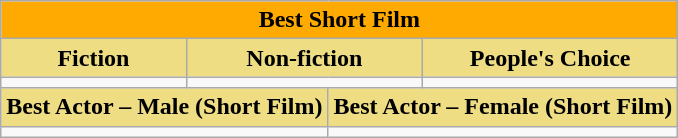<table class="wikitable">
<tr>
<th style="background:#FFAA00;" colspan=6>Best Short Film</th>
</tr>
<tr>
<th style="background:#EEDD82;" colspan=2>Fiction</th>
<th style="background:#EEDD82;" colspan=2>Non-fiction</th>
<th style="background:#EEDD82;" colspan=2>People's Choice</th>
</tr>
<tr>
<td colspan=2></td>
<td colspan=2></td>
<td colspan=2></td>
</tr>
<tr>
<th style="background:#EEDD82;" colspan=3>Best Actor – Male (Short Film)</th>
<th style="background:#EEDD82;" colspan=3>Best Actor – Female (Short Film)</th>
</tr>
<tr>
<td colspan=3></td>
<td colspan=3></td>
</tr>
</table>
